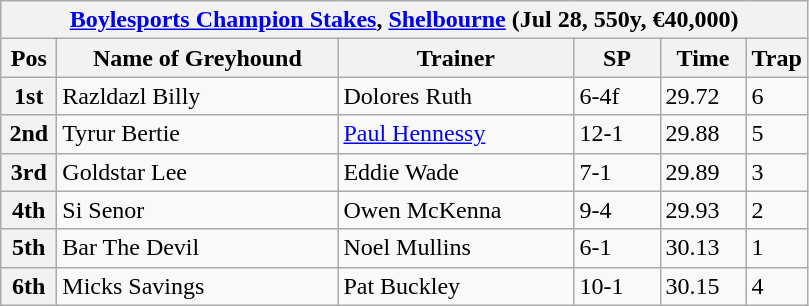<table class="wikitable">
<tr>
<th colspan="6"><a href='#'>Boylesports Champion Stakes</a>, <a href='#'>Shelbourne</a> (Jul 28, 550y, €40,000)</th>
</tr>
<tr>
<th width=30>Pos</th>
<th width=180>Name of Greyhound</th>
<th width=150>Trainer</th>
<th width=50>SP</th>
<th width=50>Time</th>
<th width=30>Trap</th>
</tr>
<tr>
<th>1st</th>
<td>Razldazl Billy</td>
<td>Dolores Ruth</td>
<td>6-4f</td>
<td>29.72</td>
<td>6</td>
</tr>
<tr>
<th>2nd</th>
<td>Tyrur Bertie</td>
<td><a href='#'>Paul Hennessy</a></td>
<td>12-1</td>
<td>29.88</td>
<td>5</td>
</tr>
<tr>
<th>3rd</th>
<td>Goldstar Lee</td>
<td>Eddie Wade</td>
<td>7-1</td>
<td>29.89</td>
<td>3</td>
</tr>
<tr>
<th>4th</th>
<td>Si Senor</td>
<td>Owen McKenna</td>
<td>9-4</td>
<td>29.93</td>
<td>2</td>
</tr>
<tr>
<th>5th</th>
<td>Bar The Devil</td>
<td>Noel Mullins</td>
<td>6-1</td>
<td>30.13</td>
<td>1</td>
</tr>
<tr>
<th>6th</th>
<td>Micks Savings</td>
<td>Pat Buckley</td>
<td>10-1</td>
<td>30.15</td>
<td>4</td>
</tr>
</table>
